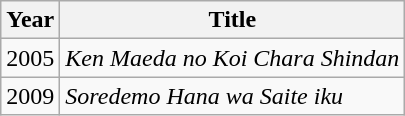<table class="wikitable">
<tr>
<th>Year</th>
<th>Title</th>
</tr>
<tr>
<td>2005</td>
<td><em>Ken Maeda no Koi Chara Shindan</em></td>
</tr>
<tr>
<td>2009</td>
<td><em>Soredemo Hana wa Saite iku</em></td>
</tr>
</table>
